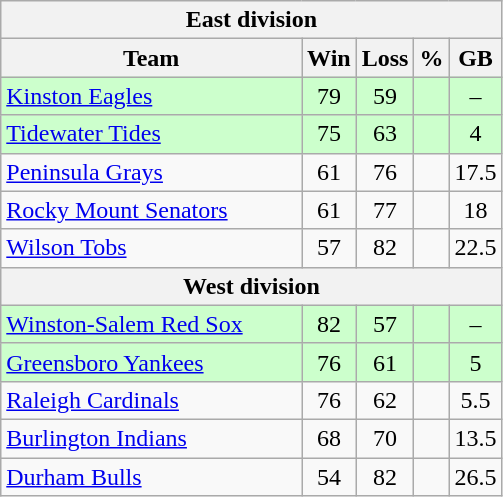<table class="wikitable">
<tr>
<th colspan="5">East division</th>
</tr>
<tr>
<th width="60%">Team</th>
<th>Win</th>
<th>Loss</th>
<th>%</th>
<th>GB</th>
</tr>
<tr align=center bgcolor=ccffcc>
<td align=left><a href='#'>Kinston Eagles</a></td>
<td>79</td>
<td>59</td>
<td></td>
<td>–</td>
</tr>
<tr align=center bgcolor=ccffcc>
<td align=left><a href='#'>Tidewater Tides</a></td>
<td>75</td>
<td>63</td>
<td></td>
<td>4</td>
</tr>
<tr align=center>
<td align=left><a href='#'>Peninsula Grays</a></td>
<td>61</td>
<td>76</td>
<td></td>
<td>17.5</td>
</tr>
<tr align=center>
<td align=left><a href='#'>Rocky Mount Senators</a></td>
<td>61</td>
<td>77</td>
<td></td>
<td>18</td>
</tr>
<tr align=center>
<td align=left><a href='#'>Wilson Tobs</a></td>
<td>57</td>
<td>82</td>
<td></td>
<td>22.5</td>
</tr>
<tr>
<th colspan="5">West division</th>
</tr>
<tr align=center bgcolor=ccffcc>
<td align=left><a href='#'>Winston-Salem Red Sox</a></td>
<td>82</td>
<td>57</td>
<td></td>
<td>–</td>
</tr>
<tr align=center bgcolor=ccffcc>
<td align=left><a href='#'>Greensboro Yankees</a></td>
<td>76</td>
<td>61</td>
<td></td>
<td>5</td>
</tr>
<tr align=center>
<td align=left><a href='#'>Raleigh Cardinals</a></td>
<td>76</td>
<td>62</td>
<td></td>
<td>5.5</td>
</tr>
<tr align=center>
<td align=left><a href='#'>Burlington Indians</a></td>
<td>68</td>
<td>70</td>
<td></td>
<td>13.5</td>
</tr>
<tr align=center>
<td align=left><a href='#'>Durham Bulls</a></td>
<td>54</td>
<td>82</td>
<td></td>
<td>26.5</td>
</tr>
</table>
